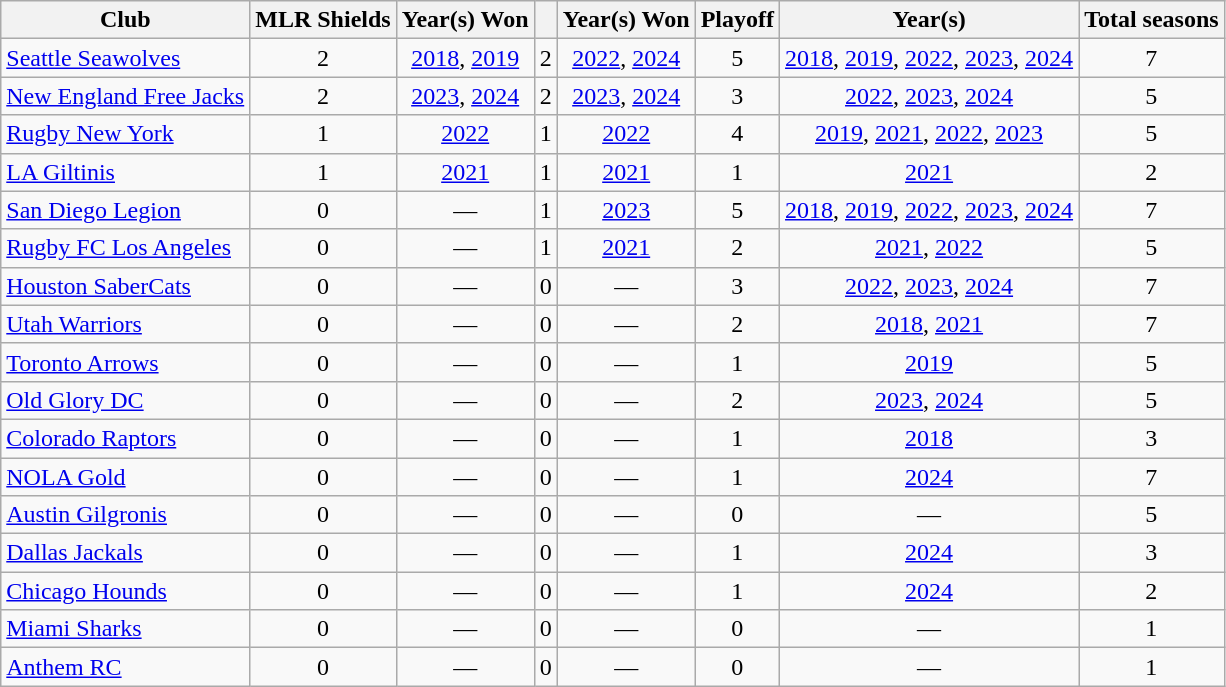<table class="wikitable sortable" style=text-align:center;">
<tr>
<th>Club</th>
<th>MLR Shields</th>
<th>Year(s) Won</th>
<th> </th>
<th>Year(s) Won</th>
<th>Playoff </th>
<th>Year(s)</th>
<th>Total seasons</th>
</tr>
<tr>
<td style="text-align:left"><a href='#'>Seattle Seawolves</a></td>
<td>2</td>
<td><a href='#'>2018</a>, <a href='#'>2019</a></td>
<td>2</td>
<td><a href='#'>2022</a>, <a href='#'>2024</a></td>
<td>5</td>
<td><a href='#'>2018</a>, <a href='#'>2019</a>, <a href='#'>2022</a>, <a href='#'>2023</a>, <a href='#'>2024</a></td>
<td>7</td>
</tr>
<tr>
<td style="text-align:left"><a href='#'>New England Free Jacks</a></td>
<td>2</td>
<td><a href='#'>2023</a>, <a href='#'>2024</a></td>
<td>2</td>
<td><a href='#'>2023</a>, <a href='#'>2024</a></td>
<td>3</td>
<td><a href='#'>2022</a>, <a href='#'>2023</a>, <a href='#'>2024</a></td>
<td>5</td>
</tr>
<tr>
<td style="text-align:left"><a href='#'>Rugby New York</a></td>
<td>1</td>
<td><a href='#'>2022</a></td>
<td>1</td>
<td><a href='#'>2022</a></td>
<td>4</td>
<td><a href='#'>2019</a>, <a href='#'>2021</a>, <a href='#'>2022</a>, <a href='#'>2023</a></td>
<td>5</td>
</tr>
<tr>
<td style="text-align:left"><a href='#'>LA Giltinis</a></td>
<td>1</td>
<td><a href='#'>2021</a></td>
<td>1</td>
<td><a href='#'>2021</a></td>
<td>1</td>
<td><a href='#'>2021</a></td>
<td>2</td>
</tr>
<tr>
<td style="text-align:left"><a href='#'>San Diego Legion</a></td>
<td>0</td>
<td>—</td>
<td>1</td>
<td><a href='#'>2023</a></td>
<td>5</td>
<td><a href='#'>2018</a>, <a href='#'>2019</a>, <a href='#'>2022</a>, <a href='#'>2023</a>, <a href='#'>2024</a></td>
<td>7</td>
</tr>
<tr>
<td style="text-align:left"><a href='#'>Rugby FC Los Angeles</a></td>
<td>0</td>
<td>—</td>
<td>1</td>
<td><a href='#'>2021</a></td>
<td>2</td>
<td><a href='#'>2021</a>, <a href='#'>2022</a></td>
<td>5</td>
</tr>
<tr>
<td style="text-align:left"><a href='#'>Houston SaberCats</a></td>
<td>0</td>
<td>—</td>
<td>0</td>
<td>—</td>
<td>3</td>
<td><a href='#'>2022</a>, <a href='#'>2023</a>, <a href='#'>2024</a></td>
<td>7</td>
</tr>
<tr>
<td style="text-align:left"><a href='#'>Utah Warriors</a></td>
<td>0</td>
<td>—</td>
<td>0</td>
<td>—</td>
<td>2</td>
<td><a href='#'>2018</a>, <a href='#'>2021</a></td>
<td>7</td>
</tr>
<tr>
<td style="text-align:left"><a href='#'>Toronto Arrows</a></td>
<td>0</td>
<td>—</td>
<td>0</td>
<td>—</td>
<td>1</td>
<td><a href='#'>2019</a></td>
<td>5</td>
</tr>
<tr>
<td style="text-align:left"><a href='#'>Old Glory DC</a></td>
<td>0</td>
<td>—</td>
<td>0</td>
<td>—</td>
<td>2</td>
<td><a href='#'>2023</a>, <a href='#'>2024</a></td>
<td>5</td>
</tr>
<tr>
<td style="text-align:left"><a href='#'>Colorado Raptors</a></td>
<td>0</td>
<td>—</td>
<td>0</td>
<td>—</td>
<td>1</td>
<td><a href='#'>2018</a></td>
<td>3</td>
</tr>
<tr>
<td style="text-align:left"><a href='#'>NOLA Gold</a></td>
<td>0</td>
<td>—</td>
<td>0</td>
<td>—</td>
<td>1</td>
<td><a href='#'>2024</a></td>
<td>7</td>
</tr>
<tr>
<td style="text-align:left"><a href='#'>Austin Gilgronis</a></td>
<td>0</td>
<td>—</td>
<td>0</td>
<td>—</td>
<td>0</td>
<td>—</td>
<td>5</td>
</tr>
<tr>
<td style="text-align:left"><a href='#'>Dallas Jackals</a></td>
<td>0</td>
<td>—</td>
<td>0</td>
<td>—</td>
<td>1</td>
<td><a href='#'>2024</a></td>
<td>3</td>
</tr>
<tr>
<td style="text-align:left"><a href='#'>Chicago Hounds</a></td>
<td>0</td>
<td>—</td>
<td>0</td>
<td>—</td>
<td>1</td>
<td><a href='#'>2024</a></td>
<td>2</td>
</tr>
<tr>
<td style="text-align:left"><a href='#'>Miami Sharks</a></td>
<td>0</td>
<td>—</td>
<td>0</td>
<td>—</td>
<td>0</td>
<td>—</td>
<td>1</td>
</tr>
<tr>
<td style="text-align:left"><a href='#'>Anthem RC</a></td>
<td>0</td>
<td>—</td>
<td>0</td>
<td>—</td>
<td>0</td>
<td>—</td>
<td>1</td>
</tr>
</table>
